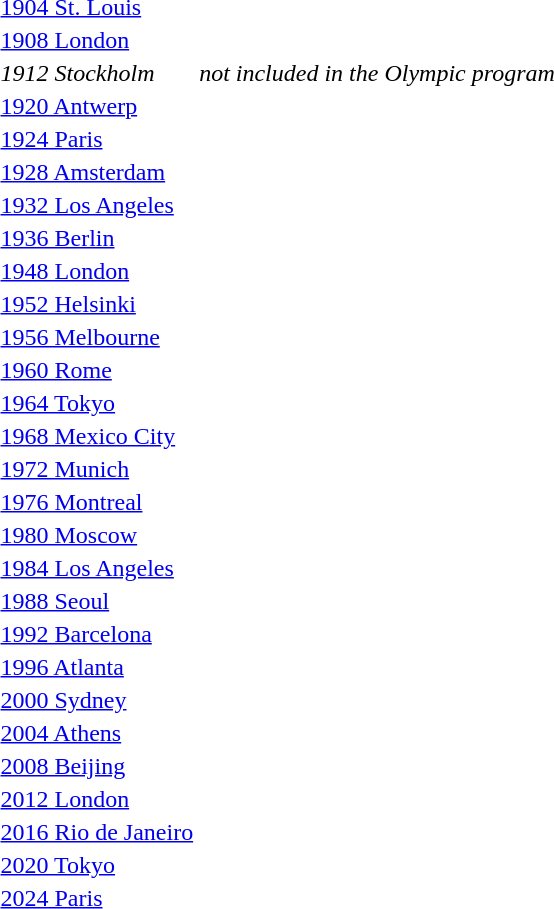<table>
<tr valign="top">
<td><a href='#'>1904 St. Louis</a><br></td>
<td></td>
<td></td>
<td></td>
</tr>
<tr valign="top">
<td><a href='#'>1908 London</a><br></td>
<td></td>
<td></td>
<td></td>
</tr>
<tr>
<td><em>1912 Stockholm</em></td>
<td colspan="3" style="text-align:center;"><em>not included in the Olympic program</em></td>
</tr>
<tr valign="top">
<td><a href='#'>1920 Antwerp</a><br></td>
<td></td>
<td></td>
<td></td>
</tr>
<tr valign="top">
<td><a href='#'>1924 Paris</a><br></td>
<td></td>
<td></td>
<td></td>
</tr>
<tr valign="top">
<td><a href='#'>1928 Amsterdam</a><br></td>
<td></td>
<td></td>
<td></td>
</tr>
<tr valign="top">
<td><a href='#'>1932 Los Angeles</a><br></td>
<td></td>
<td></td>
<td></td>
</tr>
<tr valign="top">
<td><a href='#'>1936 Berlin</a><br></td>
<td></td>
<td></td>
<td></td>
</tr>
<tr valign="top">
<td><a href='#'>1948 London</a><br></td>
<td></td>
<td></td>
<td></td>
</tr>
<tr valign="top">
<td><a href='#'>1952 Helsinki</a><br></td>
<td></td>
<td></td>
<td><br></td>
</tr>
<tr valign="top">
<td><a href='#'>1956 Melbourne</a><br></td>
<td></td>
<td></td>
<td><br></td>
</tr>
<tr valign="top">
<td><a href='#'>1960 Rome</a><br></td>
<td></td>
<td></td>
<td><br></td>
</tr>
<tr valign="top">
<td><a href='#'>1964 Tokyo</a><br></td>
<td></td>
<td></td>
<td><br></td>
</tr>
<tr valign="top">
<td><a href='#'>1968 Mexico City</a><br></td>
<td></td>
<td></td>
<td><br></td>
</tr>
<tr valign="top">
<td><a href='#'>1972 Munich</a><br></td>
<td></td>
<td></td>
<td><br></td>
</tr>
<tr valign="top">
<td><a href='#'>1976 Montreal</a><br></td>
<td></td>
<td></td>
<td><br></td>
</tr>
<tr valign="top">
<td><a href='#'>1980 Moscow</a><br></td>
<td></td>
<td></td>
<td><br></td>
</tr>
<tr valign="top">
<td><a href='#'>1984 Los Angeles</a><br></td>
<td></td>
<td></td>
<td><br></td>
</tr>
<tr valign="top">
<td><a href='#'>1988 Seoul</a><br></td>
<td></td>
<td></td>
<td><br></td>
</tr>
<tr valign="top">
<td><a href='#'>1992 Barcelona</a><br></td>
<td></td>
<td></td>
<td><br></td>
</tr>
<tr valign="top">
<td><a href='#'>1996 Atlanta</a><br></td>
<td></td>
<td></td>
<td><br></td>
</tr>
<tr valign="top">
<td><a href='#'>2000 Sydney</a><br></td>
<td></td>
<td></td>
<td><br></td>
</tr>
<tr valign="top">
<td><a href='#'>2004 Athens</a><br></td>
<td></td>
<td></td>
<td><br></td>
</tr>
<tr valign="top">
<td><a href='#'>2008 Beijing</a><br></td>
<td></td>
<td></td>
<td><br></td>
</tr>
<tr valign="top">
<td><a href='#'>2012 London</a><br></td>
<td></td>
<td></td>
<td><br></td>
</tr>
<tr valign="top">
<td><a href='#'>2016 Rio de Janeiro</a><br></td>
<td></td>
<td></td>
<td><br></td>
</tr>
<tr valign="top">
<td><a href='#'>2020 Tokyo</a><br></td>
<td></td>
<td></td>
<td><br></td>
</tr>
<tr valign="top">
<td><a href='#'>2024 Paris</a><br></td>
<td></td>
<td></td>
<td><br></td>
</tr>
</table>
